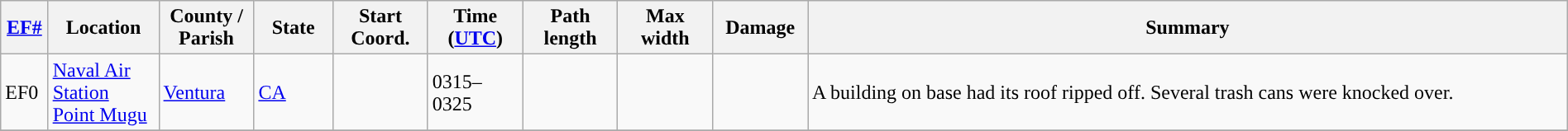<table class="wikitable sortable" style="width:100%;">
<tr>
<th scope="col" width="3%" align="center"><a href='#'>EF#</a></th>
<th scope="col" width="7%" align="center" class="unsortable">Location</th>
<th scope="col" width="6%" align="center" class="unsortable">County / Parish</th>
<th scope="col" width="5%" align="center">State</th>
<th scope="col" width="6%" align="center">Start Coord.</th>
<th scope="col" width="6%" align="center">Time (<a href='#'>UTC</a>)</th>
<th scope="col" width="6%" align="center">Path length</th>
<th scope="col" width="6%" align="center">Max width</th>
<th scope="col" width="6%" align="center">Damage</th>
<th scope="col" width="48%" class="unsortable" align="center">Summary</th>
</tr>
<tr>
<td>EF0</td>
<td><a href='#'>Naval Air Station Point Mugu</a></td>
<td><a href='#'>Ventura</a></td>
<td><a href='#'>CA</a></td>
<td></td>
<td>0315–0325</td>
<td></td>
<td></td>
<td></td>
<td>A building on base had its roof ripped off. Several trash cans were knocked over.</td>
</tr>
<tr>
</tr>
</table>
